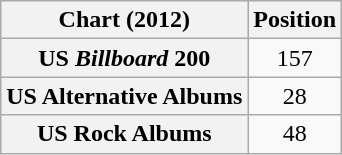<table class="wikitable sortable plainrowheaders">
<tr>
<th scope="col">Chart (2012)</th>
<th scope="col">Position</th>
</tr>
<tr>
<th scope="row">US <em>Billboard</em> 200</th>
<td align="center">157</td>
</tr>
<tr>
<th scope="row">US Alternative Albums</th>
<td align="center">28</td>
</tr>
<tr>
<th scope="row">US Rock Albums</th>
<td align="center">48</td>
</tr>
</table>
